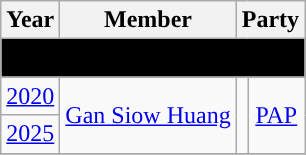<table class="wikitable" align="center" style="text-align:center">
<tr>
<th>Year</th>
<th>Member</th>
<th colspan="2">Party</th>
</tr>
<tr>
<td colspan=4 bgcolor=black><span><strong>Formation</strong></span></td>
</tr>
<tr>
<td><a href='#'>2020</a></td>
<td rowspan="2"><a href='#'>Gan Siow Huang</a></td>
<td rowspan="2"></td>
<td rowspan="2"><a href='#'>PAP</a></td>
</tr>
<tr>
<td><a href='#'>2025</a></td>
</tr>
<tr>
</tr>
</table>
